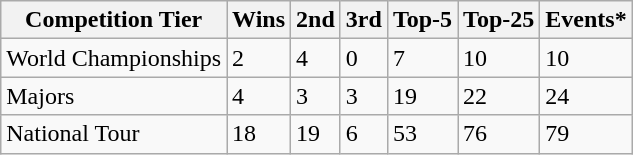<table class="wikitable">
<tr>
<th>Competition Tier</th>
<th>Wins</th>
<th>2nd</th>
<th>3rd</th>
<th>Top-5</th>
<th>Top-25</th>
<th>Events*</th>
</tr>
<tr>
<td>World Championships</td>
<td>2</td>
<td>4</td>
<td>0</td>
<td>7</td>
<td>10</td>
<td>10</td>
</tr>
<tr>
<td>Majors</td>
<td>4</td>
<td>3</td>
<td>3</td>
<td>19</td>
<td>22</td>
<td>24</td>
</tr>
<tr>
<td>National Tour</td>
<td>18</td>
<td>19</td>
<td>6</td>
<td>53</td>
<td>76</td>
<td>79</td>
</tr>
</table>
